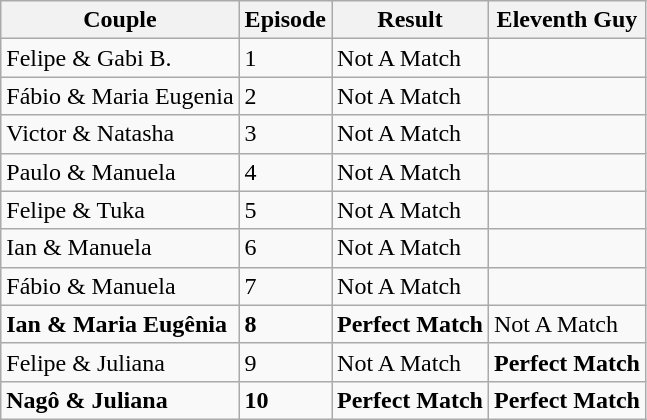<table class="wikitable">
<tr valign="bottom">
<th>Couple</th>
<th>Episode</th>
<th>Result</th>
<th>Eleventh Guy</th>
</tr>
<tr>
<td nowrap>Felipe & Gabi B.</td>
<td>1</td>
<td nowrap>Not A Match</td>
<td></td>
</tr>
<tr>
<td>Fábio & Maria Eugenia</td>
<td>2</td>
<td>Not A Match</td>
<td></td>
</tr>
<tr>
<td>Victor & Natasha</td>
<td>3</td>
<td>Not A Match</td>
<td></td>
</tr>
<tr>
<td>Paulo & Manuela</td>
<td>4</td>
<td>Not A Match</td>
<td></td>
</tr>
<tr>
<td>Felipe & Tuka</td>
<td>5</td>
<td>Not A Match</td>
<td></td>
</tr>
<tr>
<td>Ian & Manuela</td>
<td>6</td>
<td>Not A Match</td>
<td></td>
</tr>
<tr>
<td>Fábio & Manuela</td>
<td>7</td>
<td>Not A Match</td>
<td></td>
</tr>
<tr>
<td><strong>Ian & Maria Eugênia</strong></td>
<td><strong>8</strong></td>
<td><strong>Perfect Match</strong></td>
<td>Not A Match</td>
</tr>
<tr>
<td>Felipe & Juliana</td>
<td>9</td>
<td>Not A Match</td>
<td><strong>Perfect Match</strong></td>
</tr>
<tr>
<td><strong>Nagô & Juliana</strong></td>
<td><strong>10</strong></td>
<td><strong>Perfect Match</strong></td>
<td><strong>Perfect Match</strong></td>
</tr>
</table>
